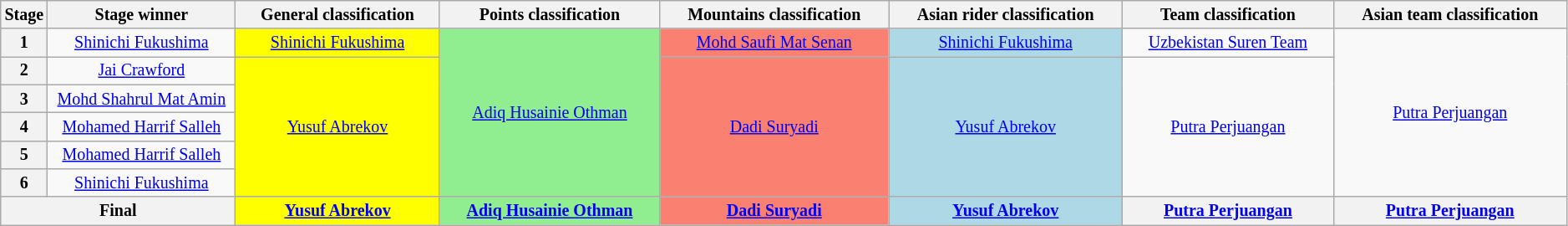<table class="wikitable" style="text-align: center; font-size:smaller;">
<tr>
<th style="width:1%;">Stage</th>
<th style="width:12%;">Stage winner</th>
<th style="width:"12%;">General classification<br></th>
<th style="width:"12%;">Points classification<br></th>
<th style="width:"12%;">Mountains classification<br></th>
<th style="width:"12%;">Asian rider classification<br></th>
<th style="width:"15%;">Team classification</th>
<th style="width:"15%;">Asian team classification</th>
</tr>
<tr>
<th>1</th>
<td><a href='#'>Shinichi Fukushima</a></td>
<td style="background:yellow;"><a href='#'>Shinichi Fukushima</a></td>
<td style="background:lightgreen;" rowspan=6><a href='#'>Adiq Husainie Othman</a></td>
<td style="background:salmon;"><a href='#'>Mohd Saufi Mat Senan</a></td>
<td style="background:lightblue;"><a href='#'>Shinichi Fukushima</a></td>
<td><a href='#'>Uzbekistan Suren Team</a></td>
<td rowspan=6><a href='#'>Putra Perjuangan</a></td>
</tr>
<tr>
<th>2</th>
<td><a href='#'>Jai Crawford</a></td>
<td style="background:yellow;" rowspan=5><a href='#'>Yusuf Abrekov</a></td>
<td style="background:salmon;" rowspan=5><a href='#'>Dadi Suryadi</a></td>
<td style="background:lightblue;" rowspan=5><a href='#'>Yusuf Abrekov</a></td>
<td rowspan=5><a href='#'>Putra Perjuangan</a></td>
</tr>
<tr>
<th>3</th>
<td><a href='#'>Mohd Shahrul Mat Amin</a></td>
</tr>
<tr>
<th>4</th>
<td><a href='#'>Mohamed Harrif Salleh</a></td>
</tr>
<tr>
<th>5</th>
<td><a href='#'>Mohamed Harrif Salleh</a></td>
</tr>
<tr>
<th>6</th>
<td><a href='#'>Shinichi Fukushima</a></td>
</tr>
<tr>
<th colspan=2><strong>Final</strong></th>
<th style="background:yellow;"><a href='#'>Yusuf Abrekov</a></th>
<th style="background:lightgreen;"><a href='#'>Adiq Husainie Othman</a></th>
<th style="background:salmon;"><a href='#'>Dadi Suryadi</a></th>
<th style="background:lightblue;"><a href='#'>Yusuf Abrekov</a></th>
<th><a href='#'>Putra Perjuangan</a></th>
<th><a href='#'>Putra Perjuangan</a></th>
</tr>
</table>
